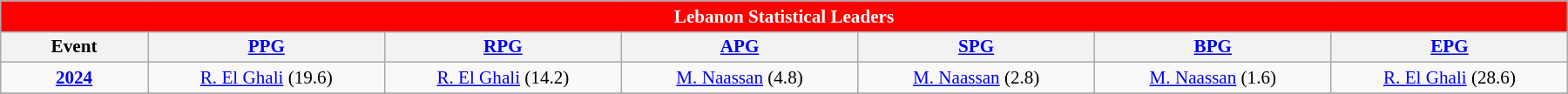<table class="wikitable" style="clear:both; font-size:88%; text-align: center; width: 95%; margin:1.5em auto;">
<tr>
<th colspan=8 style="background:#ff0000; color:#FFFFFF;">Lebanon Statistical Leaders</th>
</tr>
<tr>
<th width="5%">Event</th>
<th width="8%"><a href='#'>PPG</a></th>
<th width="8%"><a href='#'>RPG</a></th>
<th width="8%"><a href='#'>APG</a></th>
<th width="8%"><a href='#'>SPG</a></th>
<th width="8%"><a href='#'>BPG</a></th>
<th width="8%"><a href='#'>EPG</a></th>
</tr>
<tr>
<td><strong> <a href='#'>2024</a></strong></td>
<td><a href='#'>R. El Ghali</a> (19.6)</td>
<td><a href='#'>R. El Ghali</a> (14.2)</td>
<td><a href='#'>M. Naassan</a> (4.8)</td>
<td><a href='#'>M. Naassan</a> (2.8)</td>
<td><a href='#'>M. Naassan</a> (1.6)</td>
<td><a href='#'>R. El Ghali</a> (28.6)</td>
</tr>
<tr>
</tr>
</table>
